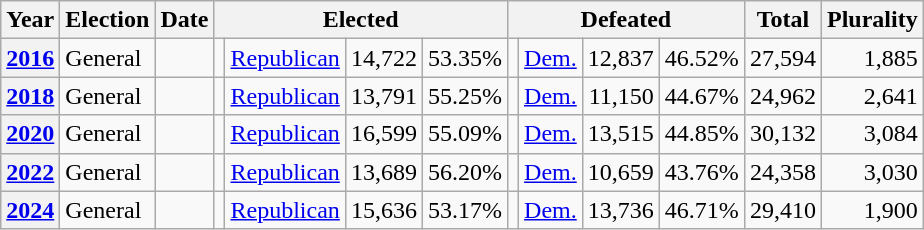<table class=wikitable>
<tr>
<th>Year</th>
<th>Election</th>
<th>Date</th>
<th ! colspan="4">Elected</th>
<th ! colspan="4">Defeated</th>
<th>Total</th>
<th>Plurality</th>
</tr>
<tr>
<th valign="top"><a href='#'>2016</a></th>
<td valign="top">General</td>
<td valign="top"></td>
<td valign="top"></td>
<td valign="top" ><a href='#'>Republican</a></td>
<td valign="top" align="right">14,722</td>
<td valign="top" align="right">53.35%</td>
<td valign="top"></td>
<td valign="top" ><a href='#'>Dem.</a></td>
<td valign="top" align="right">12,837</td>
<td valign="top" align="right">46.52%</td>
<td valign="top" align="right">27,594</td>
<td valign="top" align="right">1,885</td>
</tr>
<tr>
<th valign="top"><a href='#'>2018</a></th>
<td valign="top">General</td>
<td valign="top"></td>
<td valign="top"></td>
<td valign="top" ><a href='#'>Republican</a></td>
<td valign="top" align="right">13,791</td>
<td valign="top" align="right">55.25%</td>
<td valign="top"></td>
<td valign="top" ><a href='#'>Dem.</a></td>
<td valign="top" align="right">11,150</td>
<td valign="top" align="right">44.67%</td>
<td valign="top" align="right">24,962</td>
<td valign="top" align="right">2,641</td>
</tr>
<tr>
<th valign="top"><a href='#'>2020</a></th>
<td valign="top">General</td>
<td valign="top"></td>
<td valign="top"></td>
<td valign="top" ><a href='#'>Republican</a></td>
<td valign="top" align="right">16,599</td>
<td valign="top" align="right">55.09%</td>
<td valign="top"></td>
<td valign="top" ><a href='#'>Dem.</a></td>
<td valign="top" align="right">13,515</td>
<td valign="top" align="right">44.85%</td>
<td valign="top" align="right">30,132</td>
<td valign="top" align="right">3,084</td>
</tr>
<tr>
<th valign="top"><a href='#'>2022</a></th>
<td valign="top">General</td>
<td valign="top"></td>
<td valign="top"></td>
<td valign="top" ><a href='#'>Republican</a></td>
<td valign="top" align="right">13,689</td>
<td valign="top" align="right">56.20%</td>
<td valign="top"></td>
<td valign="top" ><a href='#'>Dem.</a></td>
<td valign="top" align="right">10,659</td>
<td valign="top" align="right">43.76%</td>
<td valign="top" align="right">24,358</td>
<td valign="top" align="right">3,030</td>
</tr>
<tr>
<th valign="top"><a href='#'>2024</a></th>
<td valign="top">General</td>
<td valign="top"></td>
<td valign="top"></td>
<td valign="top" ><a href='#'>Republican</a></td>
<td valign="top" align="right">15,636</td>
<td valign="top" align="right">53.17%</td>
<td valign="top"></td>
<td valign="top" ><a href='#'>Dem.</a></td>
<td valign="top" align="right">13,736</td>
<td valign="top" align="right">46.71%</td>
<td valign="top" align="right">29,410</td>
<td valign="top" align="right">1,900</td>
</tr>
</table>
